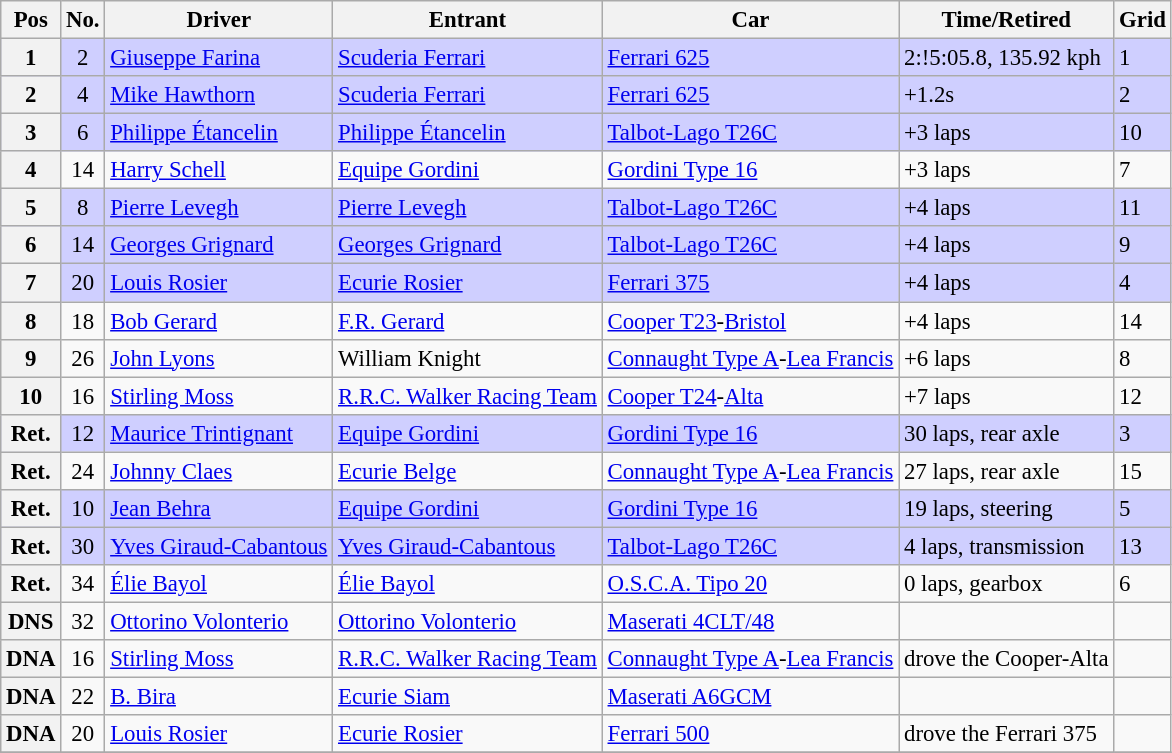<table class="wikitable" style="font-size: 95%;">
<tr>
<th>Pos</th>
<th>No.</th>
<th>Driver</th>
<th>Entrant</th>
<th>Car</th>
<th>Time/Retired</th>
<th>Grid</th>
</tr>
<tr style="background-color: #CFCFFF">
<th>1</th>
<td align="center">2</td>
<td> <a href='#'>Giuseppe Farina</a></td>
<td><a href='#'>Scuderia Ferrari</a></td>
<td><a href='#'>Ferrari 625</a></td>
<td>2:!5:05.8, 135.92 kph</td>
<td>1</td>
</tr>
<tr style="background-color: #CFCFFF">
<th>2</th>
<td align="center">4</td>
<td> <a href='#'>Mike Hawthorn</a></td>
<td><a href='#'>Scuderia Ferrari</a></td>
<td><a href='#'>Ferrari 625</a></td>
<td>+1.2s</td>
<td>2</td>
</tr>
<tr style="background-color: #CFCFFF">
<th>3</th>
<td align="center">6</td>
<td> <a href='#'>Philippe Étancelin</a></td>
<td><a href='#'>Philippe Étancelin</a></td>
<td><a href='#'>Talbot-Lago T26C</a></td>
<td>+3 laps</td>
<td>10</td>
</tr>
<tr>
<th>4</th>
<td align="center">14</td>
<td> <a href='#'>Harry Schell</a></td>
<td><a href='#'>Equipe Gordini</a></td>
<td><a href='#'>Gordini Type 16</a></td>
<td>+3 laps</td>
<td>7</td>
</tr>
<tr style="background-color: #CFCFFF">
<th>5</th>
<td align="center">8</td>
<td> <a href='#'>Pierre Levegh</a></td>
<td><a href='#'>Pierre Levegh</a></td>
<td><a href='#'>Talbot-Lago T26C</a></td>
<td>+4 laps</td>
<td>11</td>
</tr>
<tr style="background-color: #CFCFFF">
<th>6</th>
<td align="center">14</td>
<td> <a href='#'>Georges Grignard</a></td>
<td><a href='#'>Georges Grignard</a></td>
<td><a href='#'>Talbot-Lago T26C</a></td>
<td>+4 laps</td>
<td>9</td>
</tr>
<tr style="background-color: #CFCFFF">
<th>7</th>
<td align="center">20</td>
<td> <a href='#'>Louis Rosier</a></td>
<td><a href='#'>Ecurie Rosier</a></td>
<td><a href='#'>Ferrari 375</a></td>
<td>+4 laps</td>
<td>4</td>
</tr>
<tr>
<th>8</th>
<td align="center">18</td>
<td> <a href='#'>Bob Gerard</a></td>
<td><a href='#'>F.R. Gerard</a></td>
<td><a href='#'>Cooper T23</a>-<a href='#'>Bristol</a></td>
<td>+4 laps</td>
<td>14</td>
</tr>
<tr>
<th>9</th>
<td align="center">26</td>
<td> <a href='#'>John Lyons</a></td>
<td>William Knight</td>
<td><a href='#'>Connaught Type A</a>-<a href='#'>Lea Francis</a></td>
<td>+6 laps</td>
<td>8</td>
</tr>
<tr>
<th>10</th>
<td align="center">16</td>
<td> <a href='#'>Stirling Moss</a></td>
<td><a href='#'>R.R.C. Walker Racing Team</a></td>
<td><a href='#'>Cooper T24</a>-<a href='#'>Alta</a></td>
<td>+7 laps</td>
<td>12</td>
</tr>
<tr style="background-color: #CFCFFF">
<th>Ret.</th>
<td align="center">12</td>
<td> <a href='#'>Maurice Trintignant</a></td>
<td><a href='#'>Equipe Gordini</a></td>
<td><a href='#'>Gordini Type 16</a></td>
<td>30 laps, rear axle</td>
<td>3</td>
</tr>
<tr>
<th>Ret.</th>
<td align="center">24</td>
<td> <a href='#'>Johnny Claes</a></td>
<td><a href='#'>Ecurie Belge</a></td>
<td><a href='#'>Connaught Type A</a>-<a href='#'>Lea Francis</a></td>
<td>27 laps, rear axle</td>
<td>15</td>
</tr>
<tr style="background-color: #CFCFFF">
<th>Ret.</th>
<td align="center">10</td>
<td> <a href='#'>Jean Behra</a></td>
<td><a href='#'>Equipe Gordini</a></td>
<td><a href='#'>Gordini Type 16</a></td>
<td>19 laps, steering</td>
<td>5</td>
</tr>
<tr style="background-color: #CFCFFF">
<th>Ret.</th>
<td align="center">30</td>
<td> <a href='#'>Yves Giraud-Cabantous</a></td>
<td><a href='#'>Yves Giraud-Cabantous</a></td>
<td><a href='#'>Talbot-Lago T26C</a></td>
<td>4 laps, transmission</td>
<td>13</td>
</tr>
<tr>
<th>Ret.</th>
<td align="center">34</td>
<td> <a href='#'>Élie Bayol</a></td>
<td><a href='#'>Élie Bayol</a></td>
<td><a href='#'>O.S.C.A. Tipo 20</a></td>
<td>0 laps, gearbox</td>
<td>6</td>
</tr>
<tr>
<th>DNS</th>
<td align="center">32</td>
<td> <a href='#'>Ottorino Volonterio</a></td>
<td><a href='#'>Ottorino Volonterio</a></td>
<td><a href='#'>Maserati 4CLT/48</a></td>
<td></td>
<td></td>
</tr>
<tr>
<th>DNA</th>
<td align="center">16</td>
<td> <a href='#'>Stirling Moss</a></td>
<td><a href='#'>R.R.C. Walker Racing Team</a></td>
<td><a href='#'>Connaught Type A</a>-<a href='#'>Lea Francis</a></td>
<td>drove the Cooper-Alta</td>
<td></td>
</tr>
<tr>
<th>DNA</th>
<td align="center">22</td>
<td> <a href='#'>B. Bira</a></td>
<td><a href='#'>Ecurie Siam</a></td>
<td><a href='#'>Maserati A6GCM</a></td>
<td></td>
<td></td>
</tr>
<tr>
<th>DNA</th>
<td align="center">20</td>
<td> <a href='#'>Louis Rosier</a></td>
<td><a href='#'>Ecurie Rosier</a></td>
<td><a href='#'>Ferrari 500</a></td>
<td>drove the Ferrari 375</td>
<td></td>
</tr>
<tr>
</tr>
</table>
